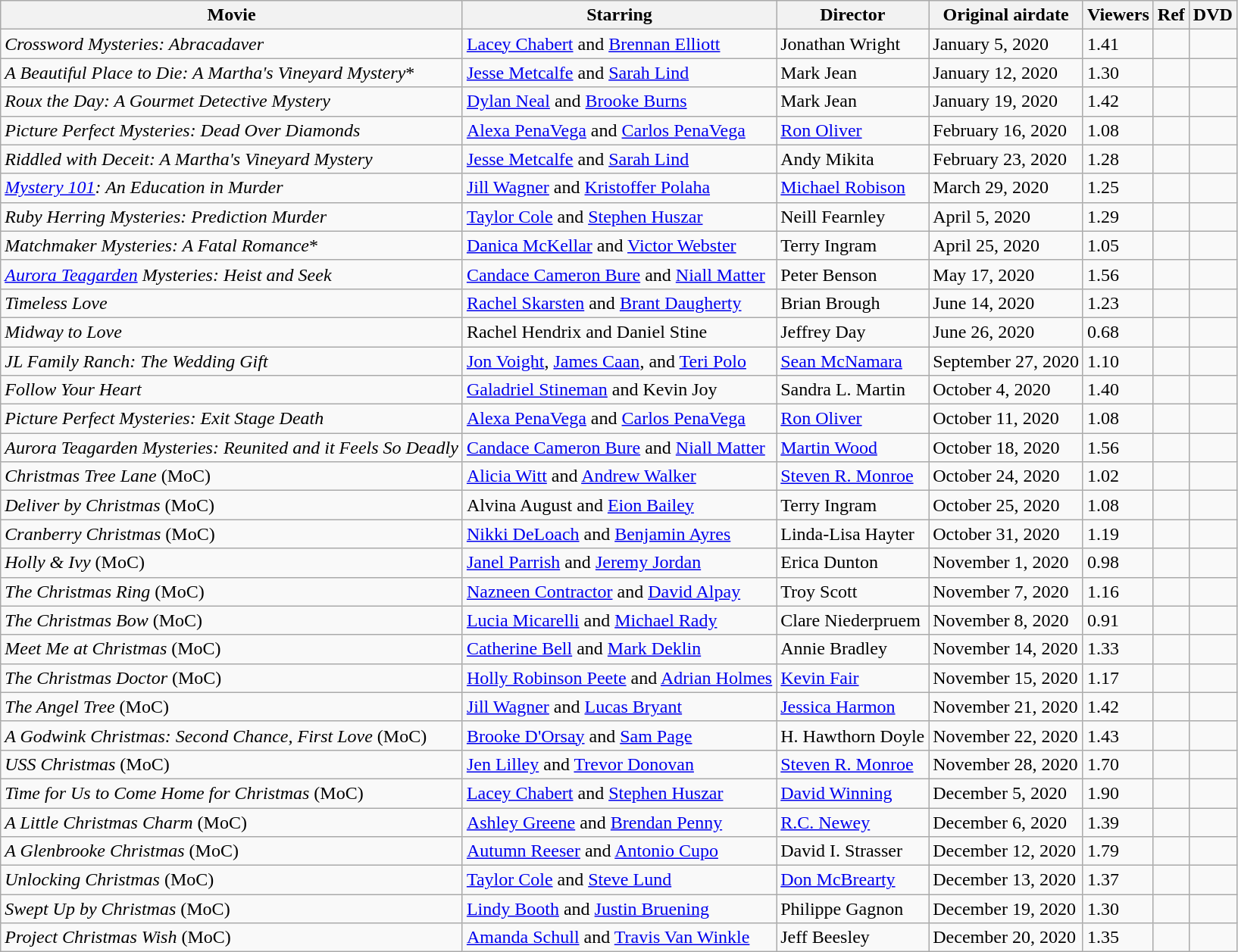<table class="wikitable sortable">
<tr>
<th scope="col" class="unsortable">Movie</th>
<th scope="col" class="unsortable">Starring</th>
<th scope="col" class="unsortable">Director</th>
<th scope="col" class="unsortable">Original airdate</th>
<th scope="col">Viewers</th>
<th scope="col" class="unsortable">Ref</th>
<th scope="col" class="unsortable">DVD</th>
</tr>
<tr>
<td><em>Crossword Mysteries: Abracadaver</em></td>
<td><a href='#'>Lacey Chabert</a> and <a href='#'>Brennan Elliott</a></td>
<td>Jonathan Wright</td>
<td>January 5, 2020</td>
<td>1.41</td>
<td></td>
<td></td>
</tr>
<tr>
<td><em>A Beautiful Place to Die: A Martha's Vineyard Mystery</em>*</td>
<td><a href='#'>Jesse Metcalfe</a> and <a href='#'>Sarah Lind</a></td>
<td>Mark Jean</td>
<td>January 12, 2020</td>
<td>1.30</td>
<td></td>
<td></td>
</tr>
<tr>
<td><em>Roux the Day: A Gourmet Detective Mystery</em></td>
<td><a href='#'>Dylan Neal</a> and <a href='#'>Brooke Burns</a></td>
<td>Mark Jean</td>
<td>January 19, 2020</td>
<td>1.42</td>
<td></td>
<td></td>
</tr>
<tr>
<td><em>Picture Perfect Mysteries: Dead Over Diamonds</em></td>
<td><a href='#'>Alexa PenaVega</a> and <a href='#'>Carlos PenaVega</a></td>
<td><a href='#'>Ron Oliver</a></td>
<td>February 16, 2020</td>
<td>1.08</td>
<td></td>
<td></td>
</tr>
<tr>
<td><em>Riddled with Deceit: A Martha's Vineyard Mystery</em></td>
<td><a href='#'>Jesse Metcalfe</a> and <a href='#'>Sarah Lind</a></td>
<td>Andy Mikita</td>
<td>February 23, 2020</td>
<td>1.28</td>
<td></td>
<td></td>
</tr>
<tr>
<td><em><a href='#'>Mystery 101</a>: An Education in Murder</em></td>
<td><a href='#'>Jill Wagner</a> and <a href='#'>Kristoffer Polaha</a></td>
<td><a href='#'>Michael Robison</a></td>
<td>March 29, 2020</td>
<td>1.25</td>
<td></td>
<td></td>
</tr>
<tr>
<td><em>Ruby Herring Mysteries: Prediction Murder</em></td>
<td><a href='#'>Taylor Cole</a> and <a href='#'>Stephen Huszar</a></td>
<td>Neill Fearnley</td>
<td>April 5, 2020</td>
<td>1.29</td>
<td></td>
<td></td>
</tr>
<tr>
<td><em>Matchmaker Mysteries: A Fatal Romance</em>*</td>
<td><a href='#'>Danica McKellar</a> and <a href='#'>Victor Webster</a></td>
<td>Terry Ingram</td>
<td>April 25, 2020</td>
<td>1.05</td>
<td></td>
<td></td>
</tr>
<tr>
<td><em><a href='#'>Aurora Teagarden</a> Mysteries: Heist and Seek</em></td>
<td><a href='#'>Candace Cameron Bure</a> and <a href='#'>Niall Matter</a></td>
<td>Peter Benson</td>
<td>May 17, 2020</td>
<td>1.56</td>
<td></td>
<td></td>
</tr>
<tr>
<td><em>Timeless Love</em></td>
<td><a href='#'>Rachel Skarsten</a> and <a href='#'>Brant Daugherty</a></td>
<td>Brian Brough</td>
<td>June 14, 2020</td>
<td>1.23</td>
<td></td>
<td></td>
</tr>
<tr>
<td><em>Midway to Love</em></td>
<td>Rachel Hendrix and Daniel Stine</td>
<td>Jeffrey Day</td>
<td>June 26, 2020</td>
<td>0.68</td>
<td></td>
<td></td>
</tr>
<tr>
<td><em>JL Family Ranch: The Wedding Gift</em></td>
<td><a href='#'>Jon Voight</a>, <a href='#'>James Caan</a>, and <a href='#'>Teri Polo</a></td>
<td><a href='#'>Sean McNamara</a></td>
<td>September 27, 2020</td>
<td>1.10</td>
<td></td>
<td></td>
</tr>
<tr>
<td><em>Follow Your Heart</em></td>
<td><a href='#'>Galadriel Stineman</a> and Kevin Joy</td>
<td>Sandra L. Martin</td>
<td>October 4, 2020</td>
<td>1.40</td>
<td></td>
<td></td>
</tr>
<tr>
<td><em>Picture Perfect Mysteries: Exit Stage Death</em></td>
<td><a href='#'>Alexa PenaVega</a> and <a href='#'>Carlos PenaVega</a></td>
<td><a href='#'>Ron Oliver</a></td>
<td>October 11, 2020</td>
<td>1.08</td>
<td></td>
<td></td>
</tr>
<tr>
<td><em>Aurora Teagarden Mysteries: Reunited and it Feels So Deadly</em></td>
<td><a href='#'>Candace Cameron Bure</a> and <a href='#'>Niall Matter</a></td>
<td><a href='#'>Martin Wood</a></td>
<td>October 18, 2020</td>
<td>1.56</td>
<td></td>
<td></td>
</tr>
<tr>
<td><em>Christmas Tree Lane</em> (MoC)</td>
<td><a href='#'>Alicia Witt</a> and <a href='#'>Andrew Walker</a></td>
<td><a href='#'>Steven R. Monroe</a></td>
<td>October 24, 2020</td>
<td>1.02</td>
<td></td>
<td></td>
</tr>
<tr>
<td><em>Deliver by Christmas</em> (MoC)</td>
<td>Alvina August and <a href='#'>Eion Bailey</a></td>
<td>Terry Ingram</td>
<td>October 25, 2020</td>
<td>1.08</td>
<td></td>
<td></td>
</tr>
<tr>
<td><em>Cranberry Christmas</em> (MoC)</td>
<td><a href='#'>Nikki DeLoach</a> and <a href='#'>Benjamin Ayres</a></td>
<td>Linda-Lisa Hayter</td>
<td>October 31, 2020</td>
<td>1.19</td>
<td></td>
<td></td>
</tr>
<tr>
<td><em>Holly & Ivy</em> (MoC)</td>
<td><a href='#'>Janel Parrish</a> and <a href='#'>Jeremy Jordan</a></td>
<td>Erica Dunton</td>
<td>November 1, 2020</td>
<td>0.98</td>
<td></td>
<td></td>
</tr>
<tr>
<td><em>The Christmas Ring</em> (MoC)</td>
<td><a href='#'>Nazneen Contractor</a> and <a href='#'>David Alpay</a></td>
<td>Troy Scott</td>
<td>November 7, 2020</td>
<td>1.16</td>
<td></td>
<td></td>
</tr>
<tr>
<td><em>The Christmas Bow</em> (MoC)</td>
<td><a href='#'>Lucia Micarelli</a> and <a href='#'>Michael Rady</a></td>
<td>Clare Niederpruem</td>
<td>November 8, 2020</td>
<td>0.91</td>
<td></td>
<td></td>
</tr>
<tr>
<td><em>Meet Me at Christmas</em> (MoC)</td>
<td><a href='#'>Catherine Bell</a> and <a href='#'>Mark Deklin</a></td>
<td>Annie Bradley</td>
<td>November 14, 2020</td>
<td>1.33</td>
<td></td>
<td></td>
</tr>
<tr>
<td><em>The Christmas Doctor</em> (MoC)</td>
<td><a href='#'>Holly Robinson Peete</a> and <a href='#'>Adrian Holmes</a></td>
<td><a href='#'>Kevin Fair</a></td>
<td>November 15, 2020</td>
<td>1.17</td>
<td></td>
<td></td>
</tr>
<tr>
<td><em>The Angel Tree</em> (MoC)</td>
<td><a href='#'>Jill Wagner</a> and <a href='#'>Lucas Bryant</a></td>
<td><a href='#'>Jessica Harmon</a></td>
<td>November 21, 2020</td>
<td>1.42</td>
<td></td>
<td></td>
</tr>
<tr>
<td><em>A Godwink Christmas: Second Chance, First Love</em> (MoC)</td>
<td><a href='#'>Brooke D'Orsay</a> and <a href='#'>Sam Page</a></td>
<td>H. Hawthorn Doyle</td>
<td>November 22, 2020</td>
<td>1.43</td>
<td></td>
<td></td>
</tr>
<tr>
<td><em>USS Christmas</em> (MoC)</td>
<td><a href='#'>Jen Lilley</a> and <a href='#'>Trevor Donovan</a></td>
<td><a href='#'>Steven R. Monroe</a></td>
<td>November 28, 2020</td>
<td>1.70</td>
<td></td>
<td></td>
</tr>
<tr>
<td><em>Time for Us to Come Home for Christmas</em> (MoC)</td>
<td><a href='#'>Lacey Chabert</a> and <a href='#'>Stephen Huszar</a></td>
<td><a href='#'>David Winning</a></td>
<td>December 5, 2020</td>
<td>1.90</td>
<td></td>
<td></td>
</tr>
<tr>
<td><em>A Little Christmas Charm</em> (MoC)</td>
<td><a href='#'>Ashley Greene</a> and <a href='#'>Brendan Penny</a></td>
<td><a href='#'>R.C. Newey</a></td>
<td>December 6, 2020</td>
<td>1.39</td>
<td></td>
<td></td>
</tr>
<tr>
<td><em>A Glenbrooke Christmas</em> (MoC)</td>
<td><a href='#'>Autumn Reeser</a> and <a href='#'>Antonio Cupo</a></td>
<td>David I. Strasser</td>
<td>December 12, 2020</td>
<td>1.79</td>
<td></td>
<td></td>
</tr>
<tr>
<td><em>Unlocking Christmas</em> (MoC)</td>
<td><a href='#'>Taylor Cole</a> and <a href='#'>Steve Lund</a></td>
<td><a href='#'>Don McBrearty</a></td>
<td>December 13, 2020</td>
<td>1.37</td>
<td></td>
<td></td>
</tr>
<tr>
<td><em>Swept Up by Christmas</em> (MoC)</td>
<td><a href='#'>Lindy Booth</a> and <a href='#'>Justin Bruening</a></td>
<td>Philippe Gagnon</td>
<td>December 19, 2020</td>
<td>1.30</td>
<td></td>
<td></td>
</tr>
<tr>
<td><em>Project Christmas Wish</em> (MoC)</td>
<td><a href='#'>Amanda Schull</a> and <a href='#'>Travis Van Winkle</a></td>
<td>Jeff Beesley</td>
<td>December 20, 2020</td>
<td>1.35</td>
<td></td>
<td></td>
</tr>
</table>
